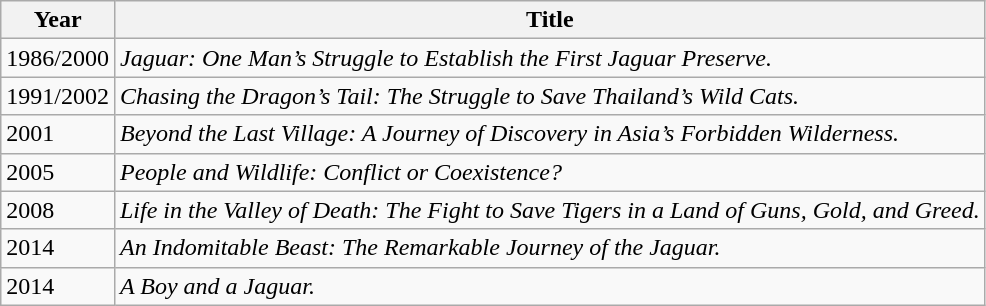<table class=wikitable>
<tr>
<th>Year</th>
<th>Title</th>
</tr>
<tr>
<td>1986/2000</td>
<td><em>Jaguar: One Man’s Struggle to Establish the First Jaguar Preserve.</em></td>
</tr>
<tr>
<td>1991/2002</td>
<td><em>Chasing the Dragon’s Tail: The Struggle to Save Thailand’s Wild Cats.</em></td>
</tr>
<tr>
<td>2001</td>
<td><em>Beyond the Last Village: A Journey of Discovery in Asia’s Forbidden Wilderness.</em></td>
</tr>
<tr>
<td>2005</td>
<td><em>People and Wildlife: Conflict or Coexistence?</em></td>
</tr>
<tr>
<td>2008</td>
<td><em>Life in the Valley of Death: The Fight to Save Tigers in a Land of Guns, Gold, and Greed.</em></td>
</tr>
<tr>
<td>2014</td>
<td><em>An Indomitable Beast: The Remarkable Journey of the Jaguar.</em></td>
</tr>
<tr>
<td>2014</td>
<td><em>A Boy and a Jaguar.</em></td>
</tr>
</table>
